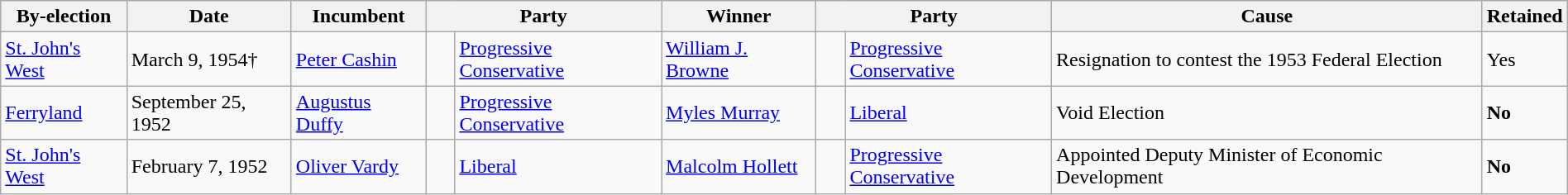<table class=wikitable style="width:100%">
<tr>
<th>By-election</th>
<th>Date</th>
<th>Incumbent</th>
<th colspan=2>Party</th>
<th>Winner</th>
<th colspan=2>Party</th>
<th>Cause</th>
<th>Retained</th>
</tr>
<tr>
<td><a href='#'>St. John's West</a></td>
<td>March 9, 1954†</td>
<td><a href='#'>Peter Cashin</a></td>
<td>    </td>
<td><a href='#'>Progressive Conservative</a></td>
<td><a href='#'>William J. Browne</a></td>
<td>    </td>
<td><a href='#'>Progressive Conservative</a></td>
<td>Resignation to contest the 1953 Federal Election</td>
<td>Yes</td>
</tr>
<tr>
<td><a href='#'>Ferryland</a></td>
<td>September 25, 1952</td>
<td><a href='#'>Augustus Duffy</a></td>
<td>    </td>
<td><a href='#'>Progressive Conservative</a></td>
<td><a href='#'>Myles Murray</a></td>
<td>    </td>
<td><a href='#'>Liberal</a></td>
<td>Void Election</td>
<td><strong>No</strong></td>
</tr>
<tr>
<td><a href='#'>St. John's West</a></td>
<td>February 7, 1952</td>
<td><a href='#'>Oliver Vardy</a></td>
<td>    </td>
<td><a href='#'>Liberal</a></td>
<td><a href='#'>Malcolm Hollett</a></td>
<td>    </td>
<td><a href='#'>Progressive Conservative</a></td>
<td>Appointed Deputy Minister of Economic Development</td>
<td><strong>No</strong></td>
</tr>
</table>
